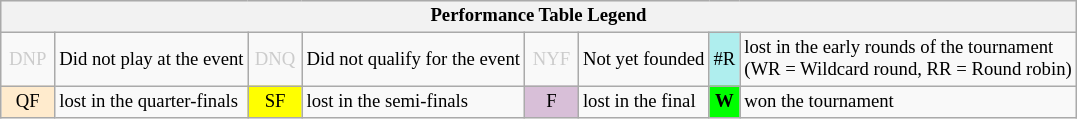<table class="wikitable" style="font-size:78%;">
<tr style="background:#efefef;">
<th colspan="8">Performance Table Legend</th>
</tr>
<tr>
<td style="color:#ccc; text-align:center; width:30px;">DNP</td>
<td>Did not play at the event</td>
<td style="color:#ccc; text-align:center; width:30px;">DNQ</td>
<td>Did not qualify for the event</td>
<td style="color:#ccc; text-align:center; width:30px;">NYF</td>
<td>Not yet founded</td>
<td style="text-align:center; background:#afeeee;">#R</td>
<td>lost in the early rounds of the tournament<br>(WR = Wildcard round, RR = Round robin)</td>
</tr>
<tr>
<td style="text-align:center; background:#ffebcd;">QF</td>
<td>lost in the quarter-finals</td>
<td style="text-align:center; background:yellow;">SF</td>
<td>lost in the semi-finals</td>
<td style="text-align:center; background:thistle;">F</td>
<td>lost in the final</td>
<td style="text-align:center; background:#0f0;"><strong>W</strong></td>
<td>won the tournament</td>
</tr>
</table>
